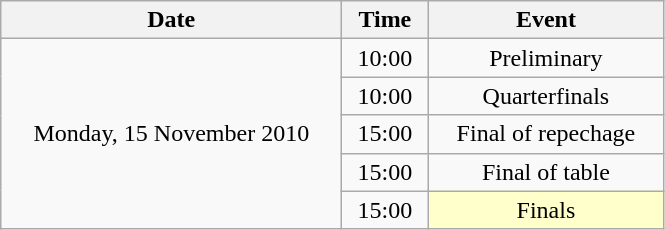<table class = "wikitable" style="text-align:center;">
<tr>
<th width=220>Date</th>
<th width=50>Time</th>
<th width=150>Event</th>
</tr>
<tr>
<td rowspan=5>Monday, 15 November 2010</td>
<td>10:00</td>
<td>Preliminary</td>
</tr>
<tr>
<td>10:00</td>
<td>Quarterfinals</td>
</tr>
<tr>
<td>15:00</td>
<td>Final of repechage</td>
</tr>
<tr>
<td>15:00</td>
<td>Final of table</td>
</tr>
<tr>
<td>15:00</td>
<td bgcolor=ffffcc>Finals</td>
</tr>
</table>
